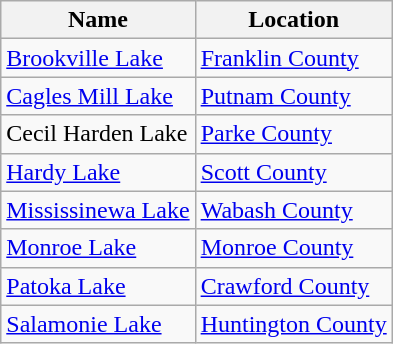<table class="wikitable">
<tr>
<th align=left>Name</th>
<th align=left>Location </th>
</tr>
<tr>
<td><a href='#'>Brookville Lake</a></td>
<td><a href='#'>Franklin County</a></td>
</tr>
<tr>
<td><a href='#'>Cagles Mill Lake</a></td>
<td><a href='#'>Putnam County</a></td>
</tr>
<tr>
<td>Cecil Harden Lake</td>
<td><a href='#'>Parke County</a></td>
</tr>
<tr>
<td><a href='#'>Hardy Lake</a></td>
<td><a href='#'>Scott County</a></td>
</tr>
<tr>
<td><a href='#'>Mississinewa Lake</a></td>
<td><a href='#'>Wabash County</a></td>
</tr>
<tr>
<td><a href='#'>Monroe Lake</a></td>
<td><a href='#'>Monroe County</a></td>
</tr>
<tr>
<td><a href='#'>Patoka Lake</a></td>
<td><a href='#'>Crawford County</a></td>
</tr>
<tr>
<td><a href='#'>Salamonie Lake</a></td>
<td><a href='#'>Huntington County</a></td>
</tr>
</table>
